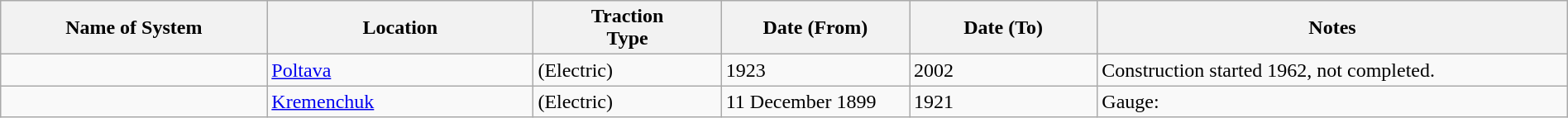<table class="wikitable" style="width:100%;">
<tr>
<th style="width:17%;">Name of System</th>
<th style="width:17%;">Location</th>
<th style="width:12%;">Traction<br>Type</th>
<th style="width:12%;">Date (From)</th>
<th style="width:12%;">Date (To)</th>
<th style="width:30%;">Notes</th>
</tr>
<tr>
<td></td>
<td><a href='#'>Poltava</a></td>
<td>(Electric)</td>
<td>1923</td>
<td>2002</td>
<td>Construction started 1962, not completed.</td>
</tr>
<tr>
<td> </td>
<td><a href='#'>Kremenchuk</a></td>
<td>(Electric)</td>
<td>11 December 1899</td>
<td>1921</td>
<td>Gauge: </td>
</tr>
</table>
